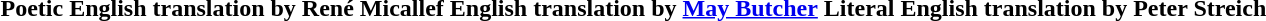<table>
<tr>
<th>Poetic English translation by René Micallef</th>
<th>English translation by <a href='#'>May Butcher</a></th>
<th>Literal English translation by Peter Streich</th>
</tr>
<tr style="vertical-align:top; white-space:nowrap;">
<td></td>
<td></td>
<td></td>
</tr>
</table>
